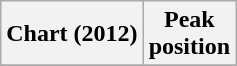<table class="wikitable sortable">
<tr>
<th>Chart (2012)</th>
<th>Peak<br>position</th>
</tr>
<tr>
</tr>
</table>
